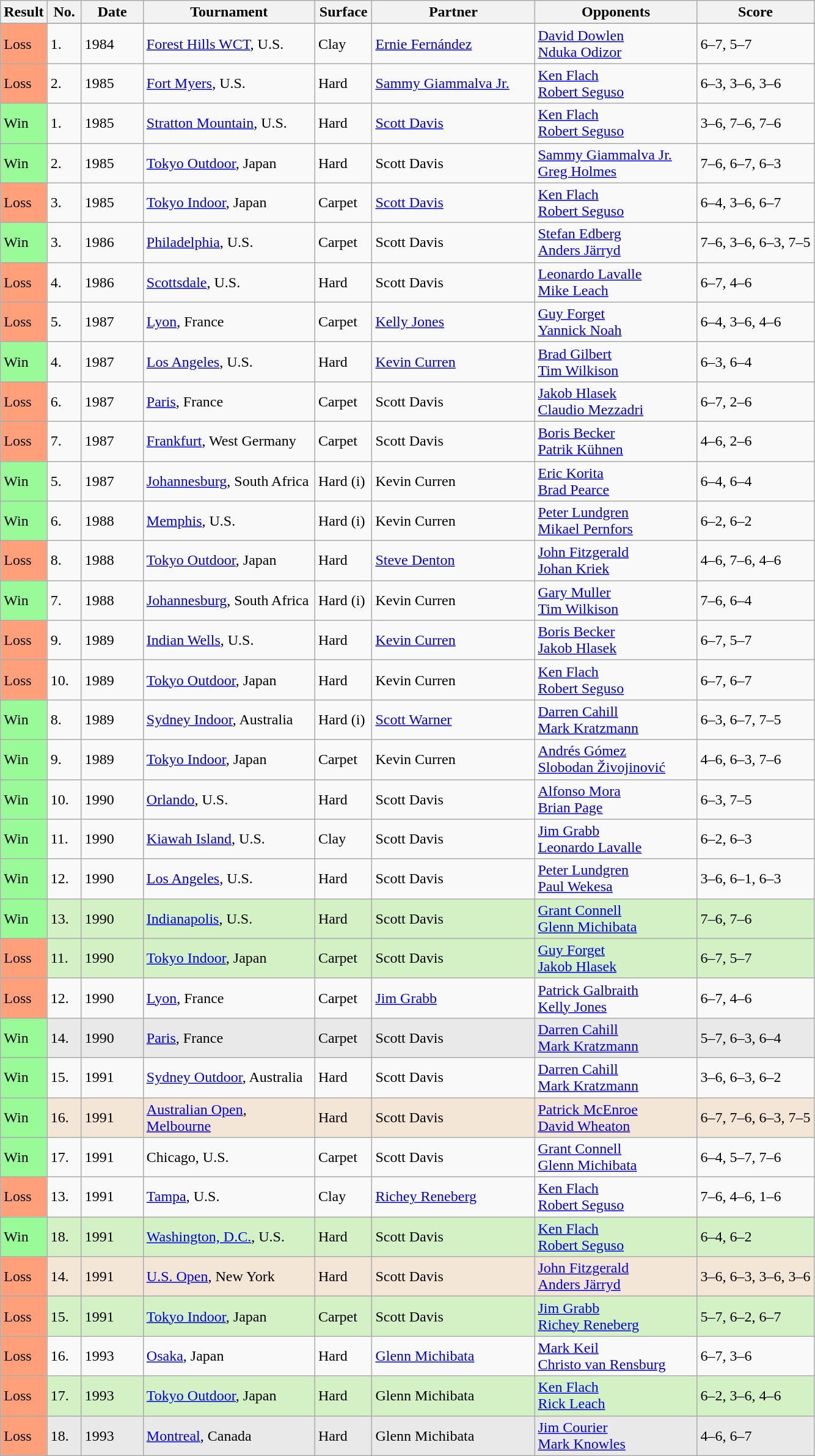<table class="sortable wikitable">
<tr>
<th style="width:40px">Result</th>
<th width=30>No.</th>
<th style="width:60px">Date</th>
<th style="width:180px">Tournament</th>
<th style="width:55px">Surface</th>
<th style="width:170px">Partner</th>
<th style="width:170px">Opponents</th>
<th style="width:120px" class="unsortable">Score</th>
</tr>
<tr>
</tr>
<tr>
<td style="background:#ffa07a;">Loss</td>
<td>1.</td>
<td>1984</td>
<td><a href='#'>Forest Hills WCT</a>, U.S.</td>
<td>Clay</td>
<td> <a href='#'>Ernie Fernández</a></td>
<td> <a href='#'>David Dowlen</a> <br>  <a href='#'>Nduka Odizor</a></td>
<td>6–7, 5–7</td>
</tr>
<tr>
<td style="background:#ffa07a;">Loss</td>
<td>2.</td>
<td>1985</td>
<td><a href='#'>Fort Myers</a>, U.S.</td>
<td>Hard</td>
<td> <a href='#'>Sammy Giammalva Jr.</a></td>
<td> <a href='#'>Ken Flach</a> <br>  <a href='#'>Robert Seguso</a></td>
<td>6–3, 3–6, 3–6</td>
</tr>
<tr>
<td style="background:#98fb98;">Win</td>
<td>1.</td>
<td>1985</td>
<td><a href='#'>Stratton Mountain</a>, U.S.</td>
<td>Hard</td>
<td> <a href='#'>Scott Davis</a></td>
<td> <a href='#'>Ken Flach</a> <br>  <a href='#'>Robert Seguso</a></td>
<td>3–6, 7–6, 7–6</td>
</tr>
<tr>
<td style="background:#98fb98;">Win</td>
<td>2.</td>
<td>1985</td>
<td><a href='#'>Tokyo Outdoor</a>, Japan</td>
<td>Hard</td>
<td> Scott Davis</td>
<td> <a href='#'>Sammy Giammalva Jr.</a> <br>  <a href='#'>Greg Holmes</a></td>
<td>7–6, 6–7, 6–3</td>
</tr>
<tr>
<td style="background:#ffa07a;">Loss</td>
<td>3.</td>
<td>1985</td>
<td><a href='#'>Tokyo Indoor</a>, Japan</td>
<td>Carpet</td>
<td> <a href='#'>Scott Davis</a></td>
<td> <a href='#'>Ken Flach</a> <br>  <a href='#'>Robert Seguso</a></td>
<td>6–4, 3–6, 6–7</td>
</tr>
<tr>
<td style="background:#98fb98;">Win</td>
<td>3.</td>
<td>1986</td>
<td><a href='#'>Philadelphia</a>, U.S.</td>
<td>Carpet</td>
<td> Scott Davis</td>
<td> <a href='#'>Stefan Edberg</a> <br>  <a href='#'>Anders Järryd</a></td>
<td>7–6, 3–6, 6–3, 7–5</td>
</tr>
<tr>
<td style="background:#ffa07a;">Loss</td>
<td>4.</td>
<td>1986</td>
<td><a href='#'>Scottsdale</a>, U.S.</td>
<td>Hard</td>
<td> Scott Davis</td>
<td> <a href='#'>Leonardo Lavalle</a> <br>  <a href='#'>Mike Leach</a></td>
<td>6–7, 4–6</td>
</tr>
<tr>
<td style="background:#ffa07a;">Loss</td>
<td>5.</td>
<td>1987</td>
<td><a href='#'>Lyon</a>, France</td>
<td>Carpet</td>
<td> <a href='#'>Kelly Jones</a></td>
<td> <a href='#'>Guy Forget</a> <br>  <a href='#'>Yannick Noah</a></td>
<td>6–4, 3–6, 4–6</td>
</tr>
<tr>
<td style="background:#98fb98;">Win</td>
<td>4.</td>
<td>1987</td>
<td><a href='#'>Los Angeles</a>, U.S.</td>
<td>Hard</td>
<td> <a href='#'>Kevin Curren</a></td>
<td> <a href='#'>Brad Gilbert</a> <br>  <a href='#'>Tim Wilkison</a></td>
<td>6–3, 6–4</td>
</tr>
<tr>
<td style="background:#ffa07a;">Loss</td>
<td>6.</td>
<td>1987</td>
<td><a href='#'>Paris</a>, France</td>
<td>Carpet</td>
<td> Scott Davis</td>
<td> <a href='#'>Jakob Hlasek</a> <br>  <a href='#'>Claudio Mezzadri</a></td>
<td>6–7, 2–6</td>
</tr>
<tr>
<td style="background:#ffa07a;">Loss</td>
<td>7.</td>
<td>1987</td>
<td><a href='#'>Frankfurt</a>, West Germany</td>
<td>Carpet</td>
<td> Scott Davis</td>
<td> <a href='#'>Boris Becker</a> <br>  <a href='#'>Patrik Kühnen</a></td>
<td>4–6, 2–6</td>
</tr>
<tr>
<td style="background:#98fb98;">Win</td>
<td>5.</td>
<td>1987</td>
<td><a href='#'>Johannesburg</a>, South Africa</td>
<td>Hard (i)</td>
<td> Kevin Curren</td>
<td> <a href='#'>Eric Korita</a> <br>  <a href='#'>Brad Pearce</a></td>
<td>6–4, 6–4</td>
</tr>
<tr>
<td style="background:#98fb98;">Win</td>
<td>6.</td>
<td>1988</td>
<td><a href='#'>Memphis</a>, U.S.</td>
<td>Hard (i)</td>
<td> Kevin Curren</td>
<td> <a href='#'>Peter Lundgren</a> <br>  <a href='#'>Mikael Pernfors</a></td>
<td>6–2, 6–2</td>
</tr>
<tr>
<td style="background:#ffa07a;">Loss</td>
<td>8.</td>
<td>1988</td>
<td><a href='#'>Tokyo Outdoor</a>, Japan</td>
<td>Hard</td>
<td> <a href='#'>Steve Denton</a></td>
<td> <a href='#'>John Fitzgerald</a> <br>  <a href='#'>Johan Kriek</a></td>
<td>4–6, 7–6, 4–6</td>
</tr>
<tr>
<td style="background:#98fb98;">Win</td>
<td>7.</td>
<td>1988</td>
<td><a href='#'>Johannesburg</a>, South Africa</td>
<td>Hard (i)</td>
<td> Kevin Curren</td>
<td> <a href='#'>Gary Muller</a> <br>  <a href='#'>Tim Wilkison</a></td>
<td>7–6, 6–4</td>
</tr>
<tr>
<td style="background:#ffa07a;">Loss</td>
<td>9.</td>
<td>1989</td>
<td><a href='#'>Indian Wells</a>, U.S.</td>
<td>Hard</td>
<td> <a href='#'>Kevin Curren</a></td>
<td> <a href='#'>Boris Becker</a> <br>  <a href='#'>Jakob Hlasek</a></td>
<td>6–7, 5–7</td>
</tr>
<tr>
<td style="background:#ffa07a;">Loss</td>
<td>10.</td>
<td>1989</td>
<td><a href='#'>Tokyo Outdoor</a>, Japan</td>
<td>Hard</td>
<td> Kevin Curren</td>
<td> <a href='#'>Ken Flach</a> <br>  <a href='#'>Robert Seguso</a></td>
<td>6–7, 6–7</td>
</tr>
<tr>
<td style="background:#98fb98;">Win</td>
<td>8.</td>
<td>1989</td>
<td><a href='#'>Sydney Indoor</a>, Australia</td>
<td>Hard (i)</td>
<td> <a href='#'>Scott Warner</a></td>
<td> <a href='#'>Darren Cahill</a> <br>  <a href='#'>Mark Kratzmann</a></td>
<td>6–3, 6–7, 7–5</td>
</tr>
<tr>
<td style="background:#98fb98;">Win</td>
<td>9.</td>
<td>1989</td>
<td><a href='#'>Tokyo Indoor</a>, Japan</td>
<td>Carpet</td>
<td> Kevin Curren</td>
<td> <a href='#'>Andrés Gómez</a> <br>  <a href='#'>Slobodan Živojinović</a></td>
<td>4–6, 6–3, 7–6</td>
</tr>
<tr>
<td style="background:#98fb98;">Win</td>
<td>10.</td>
<td>1990</td>
<td><a href='#'>Orlando</a>, U.S.</td>
<td>Hard</td>
<td> Scott Davis</td>
<td> <a href='#'>Alfonso Mora</a> <br>  <a href='#'>Brian Page</a></td>
<td>6–3, 7–5</td>
</tr>
<tr>
<td style="background:#98fb98;">Win</td>
<td>11.</td>
<td>1990</td>
<td><a href='#'>Kiawah Island</a>, U.S.</td>
<td>Clay</td>
<td> Scott Davis</td>
<td> <a href='#'>Jim Grabb</a> <br>  <a href='#'>Leonardo Lavalle</a></td>
<td>6–2, 6–3</td>
</tr>
<tr>
<td style="background:#98fb98;">Win</td>
<td>12.</td>
<td>1990</td>
<td><a href='#'>Los Angeles</a>, U.S.</td>
<td>Hard</td>
<td> Scott Davis</td>
<td> <a href='#'>Peter Lundgren</a> <br>  <a href='#'>Paul Wekesa</a></td>
<td>3–6, 6–1, 6–3</td>
</tr>
<tr style="background:#d4f1c5;">
<td style="background:#98fb98;">Win</td>
<td>13.</td>
<td>1990</td>
<td><a href='#'>Indianapolis</a>, U.S.</td>
<td>Hard</td>
<td> Scott Davis</td>
<td> <a href='#'>Grant Connell</a> <br>  <a href='#'>Glenn Michibata</a></td>
<td>7–6, 7–6</td>
</tr>
<tr style="background:#d4f1c5;">
<td style="background:#ffa07a;">Loss</td>
<td>11.</td>
<td>1990</td>
<td><a href='#'>Tokyo Indoor</a>, Japan</td>
<td>Carpet</td>
<td> Scott Davis</td>
<td> <a href='#'>Guy Forget</a> <br>  <a href='#'>Jakob Hlasek</a></td>
<td>6–7, 5–7</td>
</tr>
<tr>
<td style="background:#ffa07a;">Loss</td>
<td>12.</td>
<td>1990</td>
<td><a href='#'>Lyon</a>, France</td>
<td>Carpet</td>
<td> <a href='#'>Jim Grabb</a></td>
<td> <a href='#'>Patrick Galbraith</a> <br>  <a href='#'>Kelly Jones</a></td>
<td>6–7, 4–6</td>
</tr>
<tr style="background:#e9e9e9;">
<td style="background:#98fb98;">Win</td>
<td>14.</td>
<td>1990</td>
<td><a href='#'>Paris</a>, France</td>
<td>Carpet</td>
<td> Scott Davis</td>
<td> <a href='#'>Darren Cahill</a> <br>  <a href='#'>Mark Kratzmann</a></td>
<td>5–7, 6–3, 6–4</td>
</tr>
<tr>
<td style="background:#98fb98;">Win</td>
<td>15.</td>
<td>1991</td>
<td><a href='#'>Sydney Outdoor</a>, Australia</td>
<td>Hard</td>
<td> Scott Davis</td>
<td> <a href='#'>Darren Cahill</a> <br>  <a href='#'>Mark Kratzmann</a></td>
<td>3–6, 6–3, 6–2</td>
</tr>
<tr style="background:#f3e6d7;">
<td style="background:#98fb98;">Win</td>
<td>16.</td>
<td>1991</td>
<td><a href='#'>Australian Open</a>, <a href='#'>Melbourne</a></td>
<td>Hard</td>
<td> Scott Davis</td>
<td> <a href='#'>Patrick McEnroe</a> <br>  <a href='#'>David Wheaton</a></td>
<td>6–7, 7–6, 6–3, 7–5</td>
</tr>
<tr>
<td style="background:#98fb98;">Win</td>
<td>17.</td>
<td>1991</td>
<td>Chicago, U.S.</td>
<td>Carpet</td>
<td> Scott Davis</td>
<td> <a href='#'>Grant Connell</a> <br>  <a href='#'>Glenn Michibata</a></td>
<td>6–4, 5–7, 7–6</td>
</tr>
<tr>
<td style="background:#ffa07a;">Loss</td>
<td>13.</td>
<td>1991</td>
<td><a href='#'>Tampa</a>, U.S.</td>
<td>Clay</td>
<td> <a href='#'>Richey Reneberg</a></td>
<td> <a href='#'>Ken Flach</a> <br>  <a href='#'>Robert Seguso</a></td>
<td>7–6, 4–6, 1–6</td>
</tr>
<tr style="background:#d4f1c5;">
<td style="background:#98fb98;">Win</td>
<td>18.</td>
<td>1991</td>
<td><a href='#'>Washington, D.C.</a>, U.S.</td>
<td>Hard</td>
<td> Scott Davis</td>
<td> <a href='#'>Ken Flach</a> <br>  <a href='#'>Robert Seguso</a></td>
<td>6–4, 6–2</td>
</tr>
<tr style="background:#f3e6d7;">
<td style="background:#ffa07a;">Loss</td>
<td>14.</td>
<td>1991</td>
<td><a href='#'>U.S. Open</a>, New York</td>
<td>Hard</td>
<td> Scott Davis</td>
<td> <a href='#'>John Fitzgerald</a> <br>  <a href='#'>Anders Järryd</a></td>
<td>3–6, 6–3, 3–6, 3–6</td>
</tr>
<tr style="background:#d4f1c5;">
<td style="background:#ffa07a;">Loss</td>
<td>15.</td>
<td>1991</td>
<td><a href='#'>Tokyo Indoor</a>, Japan</td>
<td>Carpet</td>
<td> Scott Davis</td>
<td> <a href='#'>Jim Grabb</a> <br>  <a href='#'>Richey Reneberg</a></td>
<td>5–7, 6–2, 6–7</td>
</tr>
<tr>
<td style="background:#ffa07a;">Loss</td>
<td>16.</td>
<td>1993</td>
<td><a href='#'>Osaka</a>, Japan</td>
<td>Hard</td>
<td> <a href='#'>Glenn Michibata</a></td>
<td> <a href='#'>Mark Keil</a> <br>  <a href='#'>Christo van Rensburg</a></td>
<td>6–7, 3–6</td>
</tr>
<tr style="background:#d4f1c5;">
<td style="background:#ffa07a;">Loss</td>
<td>17.</td>
<td>1993</td>
<td><a href='#'>Tokyo Outdoor</a>, Japan</td>
<td>Hard</td>
<td> Glenn Michibata</td>
<td> <a href='#'>Ken Flach</a> <br>  <a href='#'>Rick Leach</a></td>
<td>6–2, 3–6, 4–6</td>
</tr>
<tr style="background:#e9e9e9;">
<td style="background:#ffa07a;">Loss</td>
<td>18.</td>
<td>1993</td>
<td><a href='#'>Montreal</a>, Canada</td>
<td>Hard</td>
<td> Glenn Michibata</td>
<td> <a href='#'>Jim Courier</a> <br>  <a href='#'>Mark Knowles</a></td>
<td>4–6, 6–7</td>
</tr>
</table>
